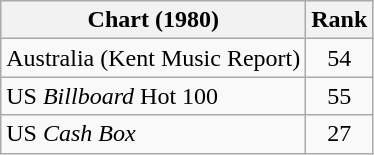<table class="wikitable sortable">
<tr>
<th>Chart (1980)</th>
<th>Rank</th>
</tr>
<tr>
<td>Australia (Kent Music Report)</td>
<td style="text-align:center;">54</td>
</tr>
<tr>
<td>US <em>Billboard</em> Hot 100</td>
<td style="text-align:center;">55</td>
</tr>
<tr>
<td>US <em>Cash Box</em></td>
<td style="text-align:center;">27</td>
</tr>
</table>
